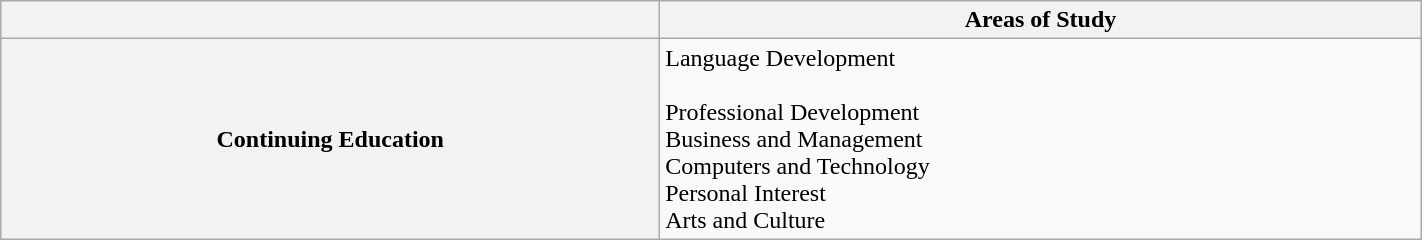<table class="wikitable" style="width: 75%">
<tr>
<th></th>
<th>Areas of Study</th>
</tr>
<tr>
<th>Continuing Education</th>
<td>Language Development<br><br>Professional Development<br>
Business and Management<br>
Computers and Technology<br>
Personal Interest<br>
Arts and Culture</td>
</tr>
</table>
